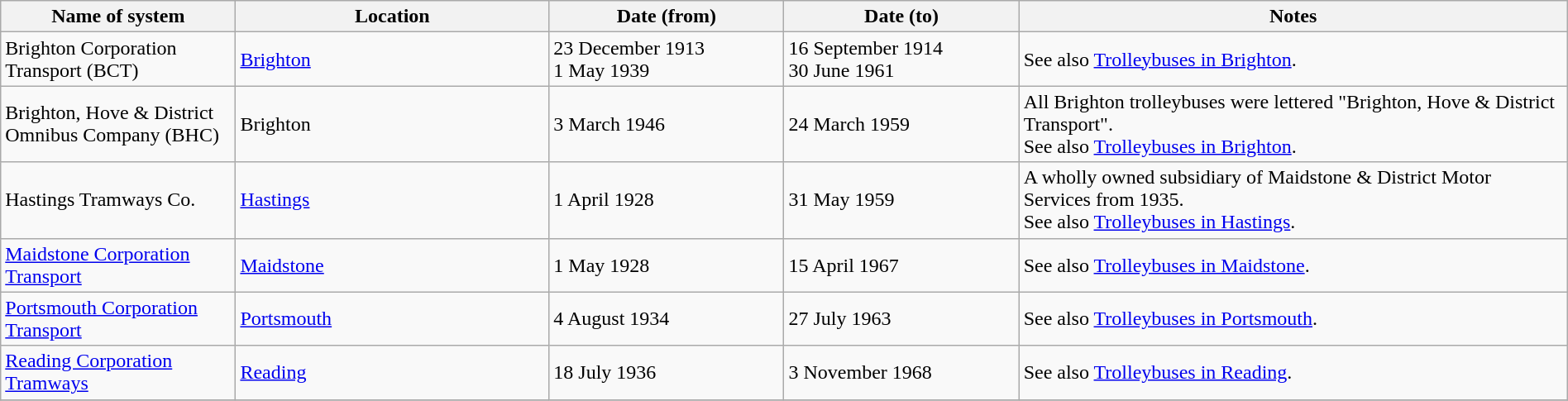<table class="wikitable" width=100%>
<tr>
<th width=15%>Name of system</th>
<th width=20%>Location</th>
<th width=15%>Date (from)</th>
<th width=15%>Date (to)</th>
<th width=35%>Notes</th>
</tr>
<tr>
<td>Brighton Corporation Transport (BCT)</td>
<td><a href='#'>Brighton</a></td>
<td>23 December 1913<br>1 May 1939</td>
<td>16 September 1914<br>30 June 1961</td>
<td>See also <a href='#'>Trolleybuses in Brighton</a>.</td>
</tr>
<tr>
<td>Brighton, Hove & District Omnibus Company (BHC)</td>
<td>Brighton</td>
<td>3 March 1946</td>
<td>24 March 1959</td>
<td>All Brighton trolleybuses were lettered "Brighton, Hove & District Transport".<br>See also <a href='#'>Trolleybuses in Brighton</a>.</td>
</tr>
<tr>
<td>Hastings Tramways Co.</td>
<td><a href='#'>Hastings</a></td>
<td>1 April 1928</td>
<td>31 May 1959</td>
<td>A wholly owned subsidiary of Maidstone & District Motor Services from 1935.<br>See also <a href='#'>Trolleybuses in Hastings</a>.</td>
</tr>
<tr>
<td><a href='#'>Maidstone Corporation Transport</a></td>
<td><a href='#'>Maidstone</a></td>
<td>1 May 1928</td>
<td>15 April 1967</td>
<td>See also <a href='#'>Trolleybuses in Maidstone</a>.</td>
</tr>
<tr>
<td><a href='#'>Portsmouth Corporation Transport</a></td>
<td><a href='#'>Portsmouth</a></td>
<td>4 August 1934</td>
<td>27 July 1963</td>
<td>See also <a href='#'>Trolleybuses in Portsmouth</a>.</td>
</tr>
<tr>
<td><a href='#'>Reading Corporation Tramways</a></td>
<td><a href='#'>Reading</a></td>
<td>18 July 1936</td>
<td>3 November 1968</td>
<td>See also <a href='#'>Trolleybuses in Reading</a>.</td>
</tr>
<tr>
</tr>
</table>
